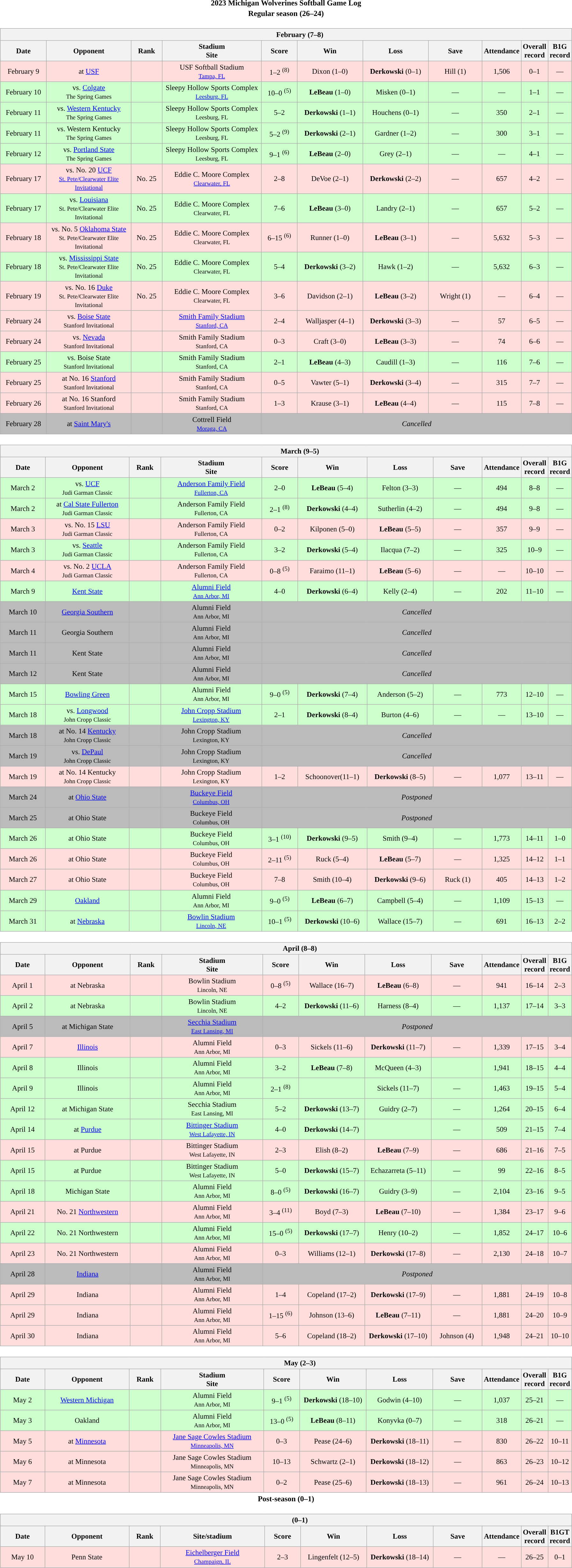<table class="toccolours" width=95% style="clear:both; margin:1.5em auto; text-align:center;">
<tr>
<th colspan=2>2023 Michigan Wolverines Softball Game Log</th>
</tr>
<tr>
<th colspan=2>Regular season (26–24)</th>
</tr>
<tr valign="top">
<td><br><table class="wikitable collapsible collapsed" style="margin:auto; width:100%; text-align:center; font-size:95%">
<tr>
<th colspan=12 style="padding-left:4em;">February (7–8)</th>
</tr>
<tr>
<th bgcolor="#DDDDFF" width="9%">Date</th>
<th bgcolor="#DDDDFF" width="17%">Opponent</th>
<th bgcolor="#DDDDFF" width="6%">Rank</th>
<th bgcolor="#DDDDFF" width="21%">Stadium<br>Site</th>
<th bgcolor="#DDDDFF" width="7%">Score</th>
<th bgcolor="#DDDDFF" width="13%">Win</th>
<th bgcolor="#DDDDFF" width="13%">Loss</th>
<th bgcolor="#DDDDFF" width="11%">Save</th>
<th bgcolor="#DDDDFF" width="1%">Attendance</th>
<th bgcolor="#DDDDFF" width="5%">Overall record</th>
<th bgcolor="#DDDDFF" width="5%">B1G record</th>
</tr>
<tr align="center" bgcolor="#ffdddd">
<td>February 9</td>
<td>at <a href='#'>USF</a></td>
<td></td>
<td>USF Softball Stadium<br><small><a href='#'>Tampa, FL</a></small></td>
<td>1–2 <sup>(8)</sup></td>
<td>Dixon (1–0)</td>
<td><strong>Derkowski</strong> (0–1)</td>
<td>Hill (1)</td>
<td>1,506</td>
<td>0–1</td>
<td>—</td>
</tr>
<tr align="center" bgcolor="#ccffcc">
<td>February 10</td>
<td>vs. <a href='#'>Colgate</a><br><small>The Spring Games</small></td>
<td></td>
<td>Sleepy Hollow Sports Complex<br><small><a href='#'>Leesburg, FL</a></small></td>
<td>10–0 <sup>(5)</sup></td>
<td><strong>LeBeau</strong> (1–0)</td>
<td>Misken (0–1)</td>
<td>—</td>
<td>—</td>
<td>1–1</td>
<td>—</td>
</tr>
<tr align="center" bgcolor="ccffcc">
<td>February 11</td>
<td>vs. <a href='#'>Western Kentucky</a><br><small>The Spring Games</small></td>
<td></td>
<td>Sleepy Hollow Sports Complex<br><small>Leesburg, FL</small></td>
<td>5–2</td>
<td><strong>Derkowski</strong> (1–1)</td>
<td>Houchens (0–1)</td>
<td>—</td>
<td>350</td>
<td>2–1</td>
<td>—</td>
</tr>
<tr align="center" bgcolor="ccffcc">
<td>February 11</td>
<td>vs. Western Kentucky<br><small>The Spring Games</small></td>
<td></td>
<td>Sleepy Hollow Sports Complex<br><small>Leesburg, FL</small></td>
<td>5–2 <sup>(9)</sup></td>
<td><strong>Derkowski</strong> (2–1)</td>
<td>Gardner (1–2)</td>
<td>—</td>
<td>300</td>
<td>3–1</td>
<td>—</td>
</tr>
<tr align="center" bgcolor="ccffcc">
<td>February 12</td>
<td>vs. <a href='#'>Portland State</a><br><small>The Spring Games</small></td>
<td></td>
<td>Sleepy Hollow Sports Complex<br><small>Leesburg, FL</small></td>
<td>9–1 <sup>(6)</sup></td>
<td><strong>LeBeau</strong> (2–0)</td>
<td>Grey (2–1)</td>
<td>—</td>
<td>—</td>
<td>4–1</td>
<td>—</td>
</tr>
<tr align="center" bgcolor="#ffdddd">
<td>February 17</td>
<td>vs. No. 20 <a href='#'>UCF</a><br><small><a href='#'>St. Pete/Clearwater Elite Invitational</a></small></td>
<td>No. 25</td>
<td>Eddie C. Moore Complex<br><small><a href='#'>Clearwater, FL</a></small></td>
<td>2–8</td>
<td>DeVoe (2–1)</td>
<td><strong>Derkowski</strong> (2–2)</td>
<td>—</td>
<td>657</td>
<td>4–2</td>
<td>—</td>
</tr>
<tr align="center" bgcolor="ccffcc">
<td>February 17</td>
<td>vs. <a href='#'>Louisiana</a><br><small>St. Pete/Clearwater Elite Invitational</small></td>
<td>No. 25</td>
<td>Eddie C. Moore Complex <br><small>Clearwater, FL</small></td>
<td>7–6</td>
<td><strong>LeBeau</strong> (3–0)</td>
<td>Landry (2–1)</td>
<td>—</td>
<td>657</td>
<td>5–2</td>
<td>—</td>
</tr>
<tr align="center" bgcolor="#ffdddd">
<td>February 18</td>
<td>vs. No. 5 <a href='#'>Oklahoma State</a><br><small>St. Pete/Clearwater Elite Invitational</small></td>
<td>No. 25</td>
<td>Eddie C. Moore Complex <br><small>Clearwater, FL</small></td>
<td>6–15 <sup>(6)</sup></td>
<td>Runner (1–0)</td>
<td><strong>LeBeau</strong> (3–1)</td>
<td>—</td>
<td>5,632</td>
<td>5–3</td>
<td>—</td>
</tr>
<tr align="center" bgcolor="ccffcc">
<td>February 18</td>
<td>vs. <a href='#'>Mississippi State</a><br><small>St. Pete/Clearwater Elite Invitational</small></td>
<td>No. 25</td>
<td>Eddie C. Moore Complex <br><small>Clearwater, FL</small></td>
<td>5–4</td>
<td><strong>Derkowski</strong> (3–2)</td>
<td>Hawk (1–2)</td>
<td>—</td>
<td>5,632</td>
<td>6–3</td>
<td>—</td>
</tr>
<tr align="center" bgcolor="#ffdddd">
<td>February 19</td>
<td>vs. No. 16 <a href='#'>Duke</a><br><small>St. Pete/Clearwater Elite Invitational</small></td>
<td>No. 25</td>
<td>Eddie C. Moore Complex <br><small>Clearwater, FL</small></td>
<td>3–6</td>
<td>Davidson (2–1)</td>
<td><strong>LeBeau</strong> (3–2)</td>
<td>Wright (1)</td>
<td>—</td>
<td>6–4</td>
<td>—</td>
</tr>
<tr align="center" bgcolor="#ffdddd">
<td>February 24</td>
<td>vs. <a href='#'>Boise State</a><br><small>Stanford Invitational</small></td>
<td></td>
<td><a href='#'>Smith Family Stadium</a><br><small><a href='#'>Stanford, CA</a></small></td>
<td>2–4</td>
<td>Walljasper (4–1)</td>
<td><strong>Derkowski</strong> (3–3)</td>
<td>—</td>
<td>57</td>
<td>6–5</td>
<td>—</td>
</tr>
<tr align="center" bgcolor="#ffdddd">
<td>February 24</td>
<td>vs. <a href='#'>Nevada</a><br><small>Stanford Invitational</small></td>
<td></td>
<td>Smith Family Stadium<br><small>Stanford, CA</small></td>
<td>0–3</td>
<td>Craft (3–0)</td>
<td><strong>LeBeau</strong> (3–3)</td>
<td>—</td>
<td>74</td>
<td>6–6</td>
<td>—</td>
</tr>
<tr align="center" bgcolor="ccffcc">
<td>February 25</td>
<td>vs. Boise State<br><small>Stanford Invitational</small></td>
<td></td>
<td>Smith Family Stadium<br><small>Stanford, CA</small></td>
<td>2–1</td>
<td><strong>LeBeau</strong> (4–3)</td>
<td>Caudill (1–3)</td>
<td>—</td>
<td>116</td>
<td>7–6</td>
<td>—</td>
</tr>
<tr align="center" bgcolor="#ffdddd">
<td>February 25</td>
<td>at No. 16 <a href='#'>Stanford</a><br><small>Stanford Invitational</small></td>
<td></td>
<td>Smith Family Stadium<br><small>Stanford, CA</small></td>
<td>0–5</td>
<td>Vawter (5–1)</td>
<td><strong>Derkowski</strong> (3–4)</td>
<td>—</td>
<td>315</td>
<td>7–7</td>
<td>—</td>
</tr>
<tr align="center" bgcolor="#ffdddd">
<td>February 26</td>
<td>at No. 16 Stanford<br><small>Stanford Invitational</small></td>
<td></td>
<td>Smith Family Stadium<br><small>Stanford, CA</small></td>
<td>1–3</td>
<td>Krause (3–1)</td>
<td><strong>LeBeau</strong> (4–4)</td>
<td>—</td>
<td>115</td>
<td>7–8</td>
<td>—</td>
</tr>
<tr align="center" bgcolor="#bbbbbb">
<td>February 28</td>
<td>at <a href='#'>Saint Mary's</a></td>
<td></td>
<td>Cottrell Field<br><small><a href='#'>Moraga, CA</a></small></td>
<td colspan=9><em>Cancelled</em></td>
</tr>
</table>
</td>
</tr>
<tr>
<td><br><table class="wikitable collapsible collapsed" style="margin:auto; width:100%; text-align:center; font-size:95%">
<tr>
<th colspan=12 style="padding-left:4em;">March (9–5)</th>
</tr>
<tr>
<th bgcolor="#DDDDFF" width="9%">Date</th>
<th bgcolor="#DDDDFF" width="17%">Opponent</th>
<th bgcolor="#DDDDFF" width="6%">Rank</th>
<th bgcolor="#DDDDFF" width="21%">Stadium<br>Site</th>
<th bgcolor="#DDDDFF" width="7%">Score</th>
<th bgcolor="#DDDDFF" width="13%">Win</th>
<th bgcolor="#DDDDFF" width="13%">Loss</th>
<th bgcolor="#DDDDFF" width="10%">Save</th>
<th bgcolor="#DDDDFF" width="1%">Attendance</th>
<th bgcolor="#DDDDFF" width="5%">Overall record</th>
<th bgcolor="#DDDDFF" width="5%">B1G record</th>
</tr>
<tr align="center" bgcolor="#ccffcc">
<td>March 2</td>
<td>vs. <a href='#'>UCF</a><br><small>Judi Garman Classic</small></td>
<td></td>
<td><a href='#'>Anderson Family Field</a><br><small><a href='#'>Fullerton, CA</a></small></td>
<td>2–0</td>
<td><strong>LeBeau</strong> (5–4)</td>
<td>Felton (3–3)</td>
<td>—</td>
<td>494</td>
<td>8–8</td>
<td>—</td>
</tr>
<tr align="center" bgcolor="#ccffcc">
<td>March 2</td>
<td>at <a href='#'>Cal State Fullerton</a><br><small>Judi Garman Classic</small></td>
<td></td>
<td>Anderson Family Field<br><small>Fullerton, CA</small></td>
<td>2–1 <sup>(8)</sup></td>
<td><strong>Derkowski</strong> (4–4)</td>
<td>Sutherlin (4–2)</td>
<td>—</td>
<td>494</td>
<td>9–8</td>
<td>—</td>
</tr>
<tr align="center" bgcolor="#ffdddd">
<td>March 3</td>
<td>vs. No. 15 <a href='#'>LSU</a><br><small>Judi Garman Classic</small></td>
<td></td>
<td>Anderson Family Field<br><small>Fullerton, CA</small></td>
<td>0–2</td>
<td>Kilponen (5–0)</td>
<td><strong>LeBeau</strong> (5–5)</td>
<td>—</td>
<td>357</td>
<td>9–9</td>
<td>—</td>
</tr>
<tr align="center" bgcolor="#ccffcc">
<td>March 3</td>
<td>vs. <a href='#'>Seattle</a><br><small>Judi Garman Classic</small></td>
<td></td>
<td>Anderson Family Field<br><small>Fullerton, CA</small></td>
<td>3–2</td>
<td><strong>Derkowski</strong> (5–4)</td>
<td>Ilacqua (7–2)</td>
<td>—</td>
<td>325</td>
<td>10–9</td>
<td>—</td>
</tr>
<tr align="center" bgcolor="#ffdddd">
<td>March 4</td>
<td>vs. No. 2 <a href='#'>UCLA</a><br><small>Judi Garman Classic</small></td>
<td></td>
<td>Anderson Family Field<br><small>Fullerton, CA</small></td>
<td>0–8 <sup>(5)</sup></td>
<td>Faraimo (11–1)</td>
<td><strong>LeBeau</strong> (5–6)</td>
<td>—</td>
<td>—</td>
<td>10–10</td>
<td>—</td>
</tr>
<tr align="center" bgcolor="#ccffcc">
<td>March 9</td>
<td><a href='#'>Kent State</a></td>
<td></td>
<td><a href='#'>Alumni Field</a><br><small><a href='#'>Ann Arbor, MI</a></small></td>
<td>4–0</td>
<td><strong>Derkowski</strong> (6–4)</td>
<td>Kelly (2–4)</td>
<td>—</td>
<td>202</td>
<td>11–10</td>
<td>—</td>
</tr>
<tr align="center" bgcolor="#bbbbbb">
<td>March 10</td>
<td><a href='#'>Georgia Southern</a></td>
<td></td>
<td>Alumni Field<br><small>Ann Arbor, MI</small></td>
<td colspan=9><em>Cancelled</em></td>
</tr>
<tr align="center" bgcolor="#bbbbbb">
<td>March 11</td>
<td>Georgia Southern</td>
<td></td>
<td>Alumni Field<br><small>Ann Arbor, MI</small></td>
<td colspan=9><em>Cancelled</em></td>
</tr>
<tr align="center" bgcolor="#bbbbbb">
<td>March 11</td>
<td>Kent State</td>
<td></td>
<td>Alumni Field<br><small>Ann Arbor, MI</small></td>
<td colspan=9><em>Cancelled</em></td>
</tr>
<tr align="center" bgcolor="#bbbbbb">
<td>March 12</td>
<td>Kent State</td>
<td></td>
<td>Alumni Field<br><small>Ann Arbor, MI</small></td>
<td colspan=9><em>Cancelled</em></td>
</tr>
<tr align="center" bgcolor="#ccffcc">
<td>March 15</td>
<td><a href='#'>Bowling Green</a></td>
<td></td>
<td>Alumni Field<br><small>Ann Arbor, MI</small></td>
<td>9–0 <sup>(5)</sup></td>
<td><strong>Derkowski</strong> (7–4)</td>
<td>Anderson (5–2)</td>
<td>—</td>
<td>773</td>
<td>12–10</td>
<td>—</td>
</tr>
<tr align="center" bgcolor="#ccffcc">
<td>March 18</td>
<td>vs. <a href='#'>Longwood</a><br><small>John Cropp Classic</small></td>
<td></td>
<td><a href='#'>John Cropp Stadium</a><br><small><a href='#'>Lexington, KY</a></small></td>
<td>2–1</td>
<td><strong>Derkowski</strong> (8–4)</td>
<td>Burton (4–6)</td>
<td>—</td>
<td>—</td>
<td>13–10</td>
<td>—</td>
</tr>
<tr align="center" bgcolor="#bbbbbb">
<td>March 18</td>
<td>at No. 14 <a href='#'>Kentucky</a><br><small>John Cropp Classic</small></td>
<td></td>
<td>John Cropp Stadium<br><small>Lexington, KY</small></td>
<td colspan=9><em>Cancelled</em></td>
</tr>
<tr align="center" bgcolor="#bbbbbb">
<td>March 19</td>
<td>vs. <a href='#'>DePaul</a><br><small>John Cropp Classic</small></td>
<td></td>
<td>John Cropp Stadium<br><small>Lexington, KY</small></td>
<td colspan=9><em>Cancelled</em></td>
</tr>
<tr align="center" bgcolor="#ffdddd">
<td>March 19</td>
<td>at No. 14 Kentucky<br><small>John Cropp Classic</small></td>
<td></td>
<td>John Cropp Stadium<br><small>Lexington, KY</small></td>
<td>1–2</td>
<td>Schoonover(11–1)</td>
<td><strong>Derkowski</strong> (8–5)</td>
<td>—</td>
<td>1,077</td>
<td>13–11</td>
<td>—</td>
</tr>
<tr align="center" bgcolor="#bbbbbb">
<td>March 24</td>
<td>at <a href='#'>Ohio State</a></td>
<td></td>
<td><a href='#'>Buckeye Field</a><br><small><a href='#'>Columbus, OH</a></small></td>
<td colspan=9><em>Postponed</em></td>
</tr>
<tr align="center" bgcolor="#bbbbbb">
<td>March 25</td>
<td>at Ohio State</td>
<td></td>
<td>Buckeye Field<br><small>Columbus, OH</small></td>
<td colspan=9><em>Postponed</em></td>
</tr>
<tr align="center" bgcolor="#ccffcc">
<td>March 26</td>
<td>at Ohio State</td>
<td></td>
<td>Buckeye Field<br><small>Columbus, OH</small></td>
<td>3–1 <sup>(10)</sup></td>
<td><strong>Derkowski</strong> (9–5)</td>
<td>Smith (9–4)</td>
<td>—</td>
<td>1,773</td>
<td>14–11</td>
<td>1–0</td>
</tr>
<tr align="center" bgcolor="#ffdddd">
<td>March 26</td>
<td>at Ohio State</td>
<td></td>
<td>Buckeye Field<br><small>Columbus, OH</small></td>
<td>2–11 <sup>(5)</sup></td>
<td>Ruck (5–4)</td>
<td><strong>LeBeau</strong> (5–7)</td>
<td>—</td>
<td>1,325</td>
<td>14–12</td>
<td>1–1</td>
</tr>
<tr align="center" bgcolor="#ffdddd">
<td>March 27</td>
<td>at Ohio State</td>
<td></td>
<td>Buckeye Field<br><small>Columbus, OH</small></td>
<td>7–8</td>
<td>Smith (10–4)</td>
<td><strong>Derkowski</strong> (9–6)</td>
<td>Ruck (1)</td>
<td>405</td>
<td>14–13</td>
<td>1–2</td>
</tr>
<tr align="center" bgcolor="#ccffcc">
<td>March 29</td>
<td><a href='#'>Oakland</a></td>
<td></td>
<td>Alumni Field<br><small>Ann Arbor, MI</small></td>
<td>9–0 <sup>(5)</sup></td>
<td><strong>LeBeau</strong> (6–7)</td>
<td>Campbell (5–4)</td>
<td>—</td>
<td>1,109</td>
<td>15–13</td>
<td>—</td>
</tr>
<tr align="center" bgcolor="#ccffcc">
<td>March 31</td>
<td>at <a href='#'>Nebraska</a></td>
<td></td>
<td><a href='#'>Bowlin Stadium</a><br><small><a href='#'>Lincoln, NE</a></small></td>
<td>10–1 <sup>(5)</sup></td>
<td><strong>Derkowski</strong> (10–6)</td>
<td>Wallace (15–7)</td>
<td>—</td>
<td>691</td>
<td>16–13</td>
<td>2–2</td>
</tr>
</table>
</td>
</tr>
<tr>
<td><br><table class="wikitable collapsible collapsed" style="margin:auto; width:100%; text-align:center; font-size:95%">
<tr>
<th colspan=12 style="padding-left:4em;">April (8–8)</th>
</tr>
<tr>
<th bgcolor="#DDDDFF" width="9%">Date</th>
<th bgcolor="#DDDDFF" width="17%">Opponent</th>
<th bgcolor="#DDDDFF" width="6%">Rank</th>
<th bgcolor="#DDDDFF" width="21%">Stadium<br>Site</th>
<th bgcolor="#DDDDFF" width="7%">Score</th>
<th bgcolor="#DDDDFF" width="13%">Win</th>
<th bgcolor="#DDDDFF" width="13%">Loss</th>
<th bgcolor="#DDDDFF" width="10%">Save</th>
<th bgcolor="#DDDDFF" width="1%">Attendance</th>
<th bgcolor="#DDDDFF" width="5%">Overall record</th>
<th bgcolor="#DDDDFF" width="5%">B1G record</th>
</tr>
<tr align="center" bgcolor="#ffdddd">
<td>April 1</td>
<td>at Nebraska</td>
<td></td>
<td>Bowlin Stadium<br><small>Lincoln, NE</small></td>
<td>0–8 <sup>(5)</sup></td>
<td>Wallace (16–7)</td>
<td><strong>LeBeau</strong> (6–8)</td>
<td>—</td>
<td>941</td>
<td>16–14</td>
<td>2–3</td>
</tr>
<tr align="center" bgcolor="#ccffcc">
<td>April 2</td>
<td>at Nebraska</td>
<td></td>
<td>Bowlin Stadium<br><small>Lincoln, NE</small></td>
<td>4–2</td>
<td><strong>Derkowski</strong> (11–6)</td>
<td>Harness (8–4)</td>
<td>—</td>
<td>1,137</td>
<td>17–14</td>
<td>3–3</td>
</tr>
<tr align="center" bgcolor="#bbbbbb">
<td>April 5</td>
<td>at Michigan State</td>
<td></td>
<td><a href='#'>Secchia Stadium</a><br><small><a href='#'>East Lansing, MI</a></small></td>
<td colspan=9><em>Postponed</em></td>
</tr>
<tr align="center" bgcolor="#ffdddd">
<td>April 7</td>
<td><a href='#'>Illinois</a></td>
<td></td>
<td>Alumni Field<br><small>Ann Arbor, MI</small></td>
<td>0–3</td>
<td>Sickels (11–6)</td>
<td><strong>Derkowski</strong> (11–7)</td>
<td>—</td>
<td>1,339</td>
<td>17–15</td>
<td>3–4</td>
</tr>
<tr align="center" bgcolor="#ccffcc">
<td>April 8</td>
<td>Illinois</td>
<td></td>
<td>Alumni Field<br><small>Ann Arbor, MI</small></td>
<td>3–2</td>
<td><strong>LeBeau</strong> (7–8)</td>
<td>McQueen (4–3)</td>
<td></td>
<td>1,941</td>
<td>18–15</td>
<td>4–4</td>
</tr>
<tr align="center" bgcolor="#ccffcc">
<td>April 9</td>
<td>Illinois</td>
<td></td>
<td>Alumni Field<br><small>Ann Arbor, MI</small></td>
<td>2–1 <sup>(8)</sup></td>
<td></td>
<td>Sickels (11–7)</td>
<td>—</td>
<td>1,463</td>
<td>19–15</td>
<td>5–4</td>
</tr>
<tr align="center" bgcolor="#ccffcc">
<td>April 12</td>
<td>at Michigan State</td>
<td></td>
<td>Secchia Stadium<br><small>East Lansing, MI</small></td>
<td>5–2</td>
<td><strong>Derkowski</strong> (13–7)</td>
<td>Guidry (2–7)</td>
<td>—</td>
<td>1,264</td>
<td>20–15</td>
<td>6–4</td>
</tr>
<tr align="center" bgcolor="#ccffcc">
<td>April 14</td>
<td>at <a href='#'>Purdue</a></td>
<td></td>
<td><a href='#'>Bittinger Stadium</a><br><small><a href='#'>West Lafayette, IN</a></small></td>
<td>4–0</td>
<td><strong>Derkowski</strong> (14–7)</td>
<td></td>
<td>—</td>
<td>509</td>
<td>21–15</td>
<td>7–4</td>
</tr>
<tr align="center" bgcolor="#ffdddd">
<td>April 15</td>
<td>at Purdue</td>
<td></td>
<td>Bittinger Stadium<br><small>West Lafayette, IN</small></td>
<td>2–3</td>
<td>Elish (8–2)</td>
<td><strong>LeBeau</strong> (7–9)</td>
<td>—</td>
<td>686</td>
<td>21–16</td>
<td>7–5</td>
</tr>
<tr align="center" bgcolor="#ccffcc">
<td>April 15</td>
<td>at Purdue</td>
<td></td>
<td>Bittinger Stadium<br><small>West Lafayette, IN</small></td>
<td>5–0</td>
<td><strong>Derkowski</strong> (15–7)</td>
<td>Echazarreta (5–11)</td>
<td>—</td>
<td>99</td>
<td>22–16</td>
<td>8–5</td>
</tr>
<tr align="center" bgcolor="#ccffcc">
<td>April 18</td>
<td>Michigan State</td>
<td></td>
<td>Alumni Field<br><small>Ann Arbor, MI</small></td>
<td>8–0 <sup>(5)</sup></td>
<td><strong>Derkowski</strong> (16–7)</td>
<td>Guidry (3–9)</td>
<td>—</td>
<td>2,104</td>
<td>23–16</td>
<td>9–5</td>
</tr>
<tr align="center" bgcolor="#ffdddd">
<td>April 21</td>
<td>No. 21 <a href='#'>Northwestern</a></td>
<td></td>
<td>Alumni Field<br><small>Ann Arbor, MI</small></td>
<td>3–4 <sup>(11)</sup></td>
<td>Boyd (7–3)</td>
<td><strong>LeBeau</strong> (7–10)</td>
<td>—</td>
<td>1,384</td>
<td>23–17</td>
<td>9–6</td>
</tr>
<tr align="center" bgcolor="#ccffcc">
<td>April 22</td>
<td>No. 21 Northwestern</td>
<td></td>
<td>Alumni Field<br><small>Ann Arbor, MI</small></td>
<td>15–0 <sup>(5)</sup></td>
<td><strong>Derkowski</strong> (17–7)</td>
<td>Henry (10–2)</td>
<td>—</td>
<td>1,852</td>
<td>24–17</td>
<td>10–6</td>
</tr>
<tr align="center" bgcolor="#ffdddd">
<td>April 23</td>
<td>No. 21 Northwestern</td>
<td></td>
<td>Alumni Field<br><small>Ann Arbor, MI</small></td>
<td>0–3</td>
<td>Williams (12–1)</td>
<td><strong>Derkowski</strong> (17–8)</td>
<td>—</td>
<td>2,130</td>
<td>24–18</td>
<td>10–7</td>
</tr>
<tr align="center" bgcolor="#bbbbbb">
<td>April 28</td>
<td><a href='#'>Indiana</a></td>
<td></td>
<td>Alumni Field<br><small>Ann Arbor, MI</small></td>
<td colspan=9><em>Postponed</em></td>
</tr>
<tr align="center" bgcolor="#ffdddd">
<td>April 29</td>
<td>Indiana</td>
<td></td>
<td>Alumni Field<br><small>Ann Arbor, MI</small></td>
<td>1–4</td>
<td>Copeland (17–2)</td>
<td><strong>Derkowski</strong> (17–9)</td>
<td>—</td>
<td>1,881</td>
<td>24–19</td>
<td>10–8</td>
</tr>
<tr align="center" bgcolor="#ffdddd">
<td>April 29</td>
<td>Indiana</td>
<td></td>
<td>Alumni Field<br><small>Ann Arbor, MI</small></td>
<td>1–15 <sup>(6)</sup></td>
<td>Johnson (13–6)</td>
<td><strong>LeBeau</strong> (7–11)</td>
<td>—</td>
<td>1,881</td>
<td>24–20</td>
<td>10–9</td>
</tr>
<tr align="center" bgcolor="#ffdddd">
<td>April 30</td>
<td>Indiana</td>
<td></td>
<td>Alumni Field<br><small>Ann Arbor, MI</small></td>
<td>5–6</td>
<td>Copeland (18–2)</td>
<td><strong>Derkowski</strong> (17–10)</td>
<td>Johnson (4)</td>
<td>1,948</td>
<td>24–21</td>
<td>10–10</td>
</tr>
</table>
</td>
</tr>
<tr>
<td><br><table class="wikitable collapsible collapsed" style="margin:auto; width:100%; text-align:center; font-size:95%">
<tr>
<th colspan=13 style="padding-left:4em;">May (2–3)</th>
</tr>
<tr>
<th bgcolor="#DDDDFF" width="9%">Date</th>
<th bgcolor="#DDDDFF" width="17%">Opponent</th>
<th bgcolor="#DDDDFF" width="6%">Rank</th>
<th bgcolor="#DDDDFF" width="21%">Stadium<br>Site</th>
<th bgcolor="#DDDDFF" width="7%">Score</th>
<th bgcolor="#DDDDFF" width="13%">Win</th>
<th bgcolor="#DDDDFF" width="13%">Loss</th>
<th bgcolor="#DDDDFF" width="10%">Save</th>
<th bgcolor="#DDDDFF" width="1%">Attendance</th>
<th bgcolor="#DDDDFF" width="5%">Overall record</th>
<th bgcolor="#DDDDFF" width="5%">B1G record</th>
</tr>
<tr align="center" bgcolor="#ccffcc">
<td>May 2</td>
<td><a href='#'>Western Michigan</a></td>
<td></td>
<td>Alumni Field<br><small>Ann Arbor, MI</small></td>
<td>9–1 <sup>(5)</sup></td>
<td><strong>Derkowski</strong> (18–10)</td>
<td>Godwin (4–10)</td>
<td>—</td>
<td>1,037</td>
<td>25–21</td>
<td>—</td>
</tr>
<tr align="center" bgcolor="#ccffcc">
<td>May 3</td>
<td>Oakland</td>
<td></td>
<td>Alumni Field<br><small>Ann Arbor, MI</small></td>
<td>13–0 <sup>(5)</sup></td>
<td><strong>LeBeau</strong> (8–11)</td>
<td>Konyvka (0–7)</td>
<td>—</td>
<td>318</td>
<td>26–21</td>
<td>—</td>
</tr>
<tr align="center" bgcolor="#ffdddd">
<td>May 5</td>
<td>at <a href='#'>Minnesota</a></td>
<td></td>
<td><a href='#'>Jane Sage Cowles Stadium</a><br><small><a href='#'>Minneapolis, MN</a></small></td>
<td>0–3</td>
<td>Pease (24–6)</td>
<td><strong>Derkowski</strong> (18–11)</td>
<td>—</td>
<td>830</td>
<td>26–22</td>
<td>10–11</td>
</tr>
<tr align="center" bgcolor="#ffdddd">
<td>May 6</td>
<td>at Minnesota</td>
<td></td>
<td>Jane Sage Cowles Stadium<br><small>Minneapolis, MN</small></td>
<td>10–13</td>
<td>Schwartz (2–1)</td>
<td><strong>Derkowski</strong> (18–12)</td>
<td>—</td>
<td>863</td>
<td>26–23</td>
<td>10–12</td>
</tr>
<tr align="center" bgcolor="#ffdddd">
<td>May 7</td>
<td>at Minnesota</td>
<td></td>
<td>Jane Sage Cowles Stadium<br><small>Minneapolis, MN</small></td>
<td>0–2</td>
<td>Pease (25–6)</td>
<td><strong>Derkowski</strong> (18–13)</td>
<td>—</td>
<td>961</td>
<td>26–24</td>
<td>10–13</td>
</tr>
</table>
</td>
</tr>
<tr>
<th colspan=2>Post-season (0–1)</th>
</tr>
<tr>
<td><br><table class="wikitable collapsible collapsed" style="margin:auto; width:100%; text-align:center; font-size:95%">
<tr>
<th colspan=11 style="padding-left:4em;"> (0–1)</th>
</tr>
<tr>
<th bgcolor="#DDDDFF" width="9%">Date</th>
<th bgcolor="#DDDDFF" width="17%">Opponent</th>
<th bgcolor="#DDDDFF" width="6%">Rank</th>
<th bgcolor="#DDDDFF" width="21%">Site/stadium</th>
<th bgcolor="#DDDDFF" width="7%">Score</th>
<th bgcolor="#DDDDFF" width="13%">Win</th>
<th bgcolor="#DDDDFF" width="13%">Loss</th>
<th bgcolor="#DDDDFF" width="10%">Save</th>
<th bgcolor="#DDDDFF" width="1%">Attendance</th>
<th bgcolor="#DDDDFF" width="5%">Overall record</th>
<th bgcolor="#DDDDFF" width="5%">B1GT record</th>
</tr>
<tr align="center" bgcolor="#ffdddd">
<td>May 10</td>
<td>Penn State</td>
<td></td>
<td><a href='#'>Eichelberger Field</a><br><small><a href='#'>Champaign, IL</a></small></td>
<td>2–3</td>
<td>Lingenfelt (12–5)</td>
<td><strong>Derkowski</strong> (18–14)</td>
<td>—</td>
<td>—</td>
<td>26–25</td>
<td>0–1</td>
</tr>
</table>
</td>
</tr>
<tr>
</tr>
<tr style="text-align:center;">
<td> </td>
</tr>
</table>
